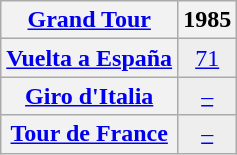<table class="wikitable plainrowheaders">
<tr>
<th scope="col"><a href='#'>Grand Tour</a></th>
<th scope="col">1985</th>
</tr>
<tr style="text-align:center;">
<th scope="row"> <a href='#'>Vuelta a España</a></th>
<td style="background:#eee;"><a href='#'>71</a></td>
</tr>
<tr style="text-align:center;">
<th scope="row"> <a href='#'>Giro d'Italia</a></th>
<td style="background:#eee;"><a href='#'>–</a></td>
</tr>
<tr style="text-align:center;">
<th scope="row"> <a href='#'>Tour de France</a></th>
<td style="background:#eee;"><a href='#'>–</a></td>
</tr>
</table>
